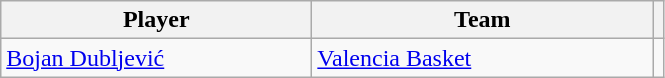<table class="wikitable" style="text-align: center;">
<tr>
<th style="width:200px;">Player</th>
<th style="width:220px;">Team</th>
<th></th>
</tr>
<tr>
<td align=left> <a href='#'>Bojan Dubljević</a></td>
<td align=left> <a href='#'>Valencia Basket</a></td>
<td></td>
</tr>
</table>
